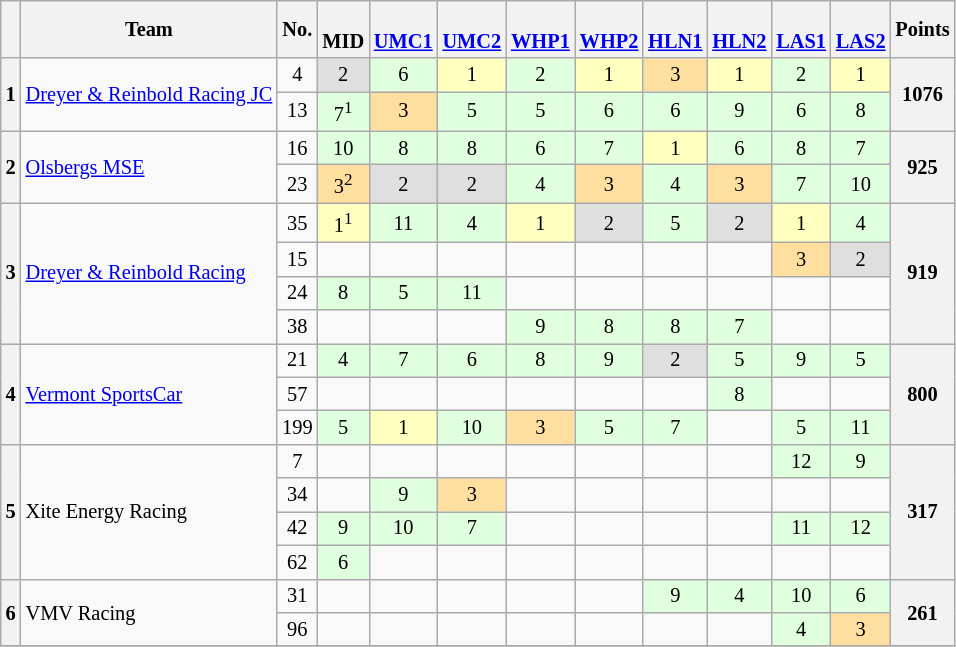<table class="wikitable" style="font-size:85%; text-align:center;">
<tr>
<th></th>
<th>Team</th>
<th>No.</th>
<th><br>MID</th>
<th><br><a href='#'>UMC1</a></th>
<th><br><a href='#'>UMC2</a></th>
<th><br><a href='#'>WHP1</a></th>
<th><br><a href='#'>WHP2</a></th>
<th><br><a href='#'>HLN1</a></th>
<th><br><a href='#'>HLN2</a></th>
<th><br><a href='#'>LAS1</a></th>
<th><br><a href='#'>LAS2</a></th>
<th>Points</th>
</tr>
<tr>
<th rowspan="2">1</th>
<td rowspan="2" align="left"> <a href='#'>Dreyer & Reinbold Racing JC</a></td>
<td>4</td>
<td style="background:#DFDFDF;">2</td>
<td style="background:#DFFFDF;">6</td>
<td style="background:#FFFFBF;">1</td>
<td style="background:#dfffdf;">2</td>
<td style="background:#ffffbf;">1</td>
<td style="background:#FFDF9F;">3</td>
<td style="background:#ffffbf;">1</td>
<td style="background:#dfffdf;">2</td>
<td style="background:#ffffbf;">1</td>
<th rowspan="2">1076</th>
</tr>
<tr>
<td>13</td>
<td style="background:#DFFFDF;">7<sup>1</sup></td>
<td style="background:#FFDF9F;">3</td>
<td style="background:#DFFFDF;">5</td>
<td style="background:#dfffdf;">5</td>
<td style="background:#dfffdf;">6</td>
<td style="background:#dfffdf;">6</td>
<td style="background:#DFFFDF;">9</td>
<td style="background:#dfffdf;">6</td>
<td style="background:#DFFFDF;">8</td>
</tr>
<tr>
<th rowspan="2">2</th>
<td rowspan="2" align="left"> <a href='#'>Olsbergs MSE</a></td>
<td>16</td>
<td style="background:#DFFFDF;">10</td>
<td style="background:#DFFFDF;">8</td>
<td style="background:#DFFFDF;">8</td>
<td style="background:#dfffdf;">6</td>
<td style="background:#dfffdf;">7</td>
<td style="background:#ffffbf;">1</td>
<td style="background:#dfffdf;">6</td>
<td style="background:#DFFFDF;">8</td>
<td style="background:#dfffdf;">7</td>
<th rowspan="2">925</th>
</tr>
<tr>
<td>23</td>
<td style="background:#FFDF9F;">3<sup>2</sup></td>
<td style="background:#DFDFDF;">2</td>
<td style="background:#DFDFDF;">2</td>
<td style="background:#dfffdf;">4</td>
<td style="background:#ffdf9f;">3</td>
<td style="background:#dfffdf;">4</td>
<td style="background:#ffdf9f;">3</td>
<td style="background:#dfffdf;">7</td>
<td style="background:#DFFFDF;">10</td>
</tr>
<tr>
<th rowspan="4">3</th>
<td rowspan="4" align="left"> <a href='#'>Dreyer & Reinbold Racing</a></td>
<td>35</td>
<td style="background:#FFFFBF;">1<sup>1</sup></td>
<td style="background:#DFFFDF;">11</td>
<td style="background:#DFFFDF;">4</td>
<td style="background:#ffffbf;">1</td>
<td style="background:#dfdfdf;">2</td>
<td style="background:#dfffdf;">5</td>
<td style="background:#dfdfdf;">2</td>
<td style="background:#ffffbf;">1</td>
<td style="background:#DFFFDF;">4</td>
<th rowspan="4">919</th>
</tr>
<tr>
<td>15</td>
<td></td>
<td></td>
<td></td>
<td></td>
<td></td>
<td></td>
<td></td>
<td style="background:#ffdf9f;">3</td>
<td style="background:#dfdfdf;">2</td>
</tr>
<tr>
<td>24</td>
<td style="background:#DFFFDF;">8</td>
<td style="background:#DFFFDF;">5</td>
<td style="background:#DFFFDF;">11</td>
<td></td>
<td></td>
<td></td>
<td></td>
<td></td>
<td></td>
</tr>
<tr>
<td>38</td>
<td></td>
<td></td>
<td></td>
<td style="background:#dfffdf;">9</td>
<td style="background:#dfffdf;">8</td>
<td style="background:#dfffdf;">8</td>
<td style="background:#dfffdf;">7</td>
<td></td>
<td></td>
</tr>
<tr>
<th rowspan="3">4</th>
<td rowspan="3" align="left"> <a href='#'>Vermont SportsCar</a></td>
<td>21</td>
<td style="background:#DFFFDF;">4</td>
<td style="background:#DFFFDF;">7</td>
<td style="background:#DFFFDF;">6</td>
<td style="background:#dfffdf;">8</td>
<td style="background:#dfffdf;">9</td>
<td style="background:#dfdfdf;">2</td>
<td style="background:#DFFFDF;">5</td>
<td style="background:#dfffdf;">9</td>
<td style="background:#DFFFDF;">5</td>
<th rowspan="3">800</th>
</tr>
<tr>
<td>57</td>
<td></td>
<td></td>
<td></td>
<td></td>
<td></td>
<td></td>
<td style="background:#DFFFDF;">8</td>
<td></td>
<td></td>
</tr>
<tr>
<td>199</td>
<td style="background:#DFFFDF;">5</td>
<td style="background:#FFFFBF;">1</td>
<td style="background:#DFFFDF;">10</td>
<td style="background:#ffdf9f;">3</td>
<td style="background:#dfffdf;">5</td>
<td style="background:#DFFFDF;">7</td>
<td style="background:#;"></td>
<td style="background:#DFFFDF;">5</td>
<td style="background:#DFFFDF;">11</td>
</tr>
<tr>
<th rowspan="4">5</th>
<td rowspan="4" align="left"> Xite Energy Racing</td>
<td>7</td>
<td></td>
<td></td>
<td></td>
<td></td>
<td></td>
<td></td>
<td></td>
<td style="background:#DFFFDF;">12</td>
<td style="background:#DFFFDF;">9</td>
<th rowspan="4">317</th>
</tr>
<tr>
<td>34</td>
<td></td>
<td style="background:#DFFFDF;">9</td>
<td style="background:#FFDF9F;">3</td>
<td></td>
<td></td>
<td></td>
<td></td>
<td></td>
<td></td>
</tr>
<tr>
<td>42</td>
<td style="background:#DFFFDF;">9</td>
<td style="background:#DFFFDF;">10</td>
<td style="background:#DFFFDF;">7</td>
<td></td>
<td></td>
<td></td>
<td></td>
<td style="background:#DFFFDF;">11</td>
<td style="background:#DFFFDF;">12</td>
</tr>
<tr>
<td>62</td>
<td style="background:#DFFFDF;">6</td>
<td></td>
<td></td>
<td></td>
<td></td>
<td></td>
<td></td>
<td></td>
<td></td>
</tr>
<tr>
<th rowspan="2">6</th>
<td rowspan="2" align="left"> VMV Racing</td>
<td>31</td>
<td></td>
<td></td>
<td></td>
<td></td>
<td></td>
<td style="background:#dfffdf;">9</td>
<td style="background:#DFFFDF;">4</td>
<td style="background:#dfffdf;">10</td>
<td style="background:#DFFFDF;">6</td>
<th rowspan="2">261</th>
</tr>
<tr>
<td>96</td>
<td></td>
<td></td>
<td></td>
<td></td>
<td></td>
<td></td>
<td></td>
<td style="background:#DFFFDF;">4</td>
<td style="background:#ffdf9f;">3</td>
</tr>
<tr>
</tr>
</table>
